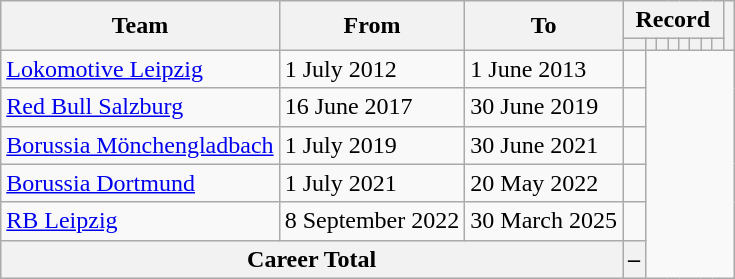<table class="wikitable" style="text-align:center">
<tr>
<th rowspan="2">Team</th>
<th rowspan="2">From</th>
<th rowspan="2">To</th>
<th colspan="8">Record</th>
<th rowspan=2></th>
</tr>
<tr>
<th></th>
<th></th>
<th></th>
<th></th>
<th></th>
<th></th>
<th></th>
<th></th>
</tr>
<tr>
<td align=left><a href='#'>Lokomotive Leipzig</a></td>
<td align=left>1 July 2012</td>
<td align=left>1 June 2013<br></td>
<td></td>
</tr>
<tr>
<td align=left><a href='#'>Red Bull Salzburg</a></td>
<td align=left>16 June 2017</td>
<td align=left>30 June 2019<br></td>
<td></td>
</tr>
<tr>
<td align=left><a href='#'>Borussia Mönchengladbach</a></td>
<td align=left>1 July 2019</td>
<td align=left>30 June 2021<br></td>
<td></td>
</tr>
<tr>
<td align=left><a href='#'>Borussia Dortmund</a></td>
<td align=left>1 July 2021</td>
<td align=left>20 May 2022<br></td>
<td></td>
</tr>
<tr>
<td align=left><a href='#'>RB Leipzig</a></td>
<td align=left>8 September 2022</td>
<td align=left>30 March 2025<br></td>
<td></td>
</tr>
<tr>
<th colspan="3">Career Total<br></th>
<th>–</th>
</tr>
</table>
